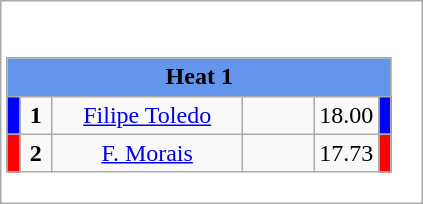<table class="wikitable" style="background:#fff;">
<tr>
<td style="margin: 1em auto;"><div><br><table class="wikitable">
<tr>
<td colspan="6"  style="text-align:center; background:#6495ed;"><strong>Heat 1</strong></td>
</tr>
<tr>
<td style="width:01px; background: #00f;"></td>
<td style="width:14px; text-align:center;"><strong>1</strong></td>
<td style="width:120px; text-align:center;"><a href='#'>Filipe Toledo</a></td>
<td style="width:40px; text-align:center;"></td>
<td style="width:20px; text-align:center;">18.00</td>
<td style="width:01px; background: #00f;"></td>
</tr>
<tr>
<td style="width:01px; background: #f00;"></td>
<td style="width:14px; text-align:center;"><strong>2</strong></td>
<td style="width:120px; text-align:center;"><a href='#'>F. Morais</a></td>
<td style="width:40px; text-align:center;"></td>
<td style="width:20px; text-align:center;">17.73</td>
<td style="width:01px; background: #f00;"></td>
</tr>
</table>
</div></td>
</tr>
</table>
